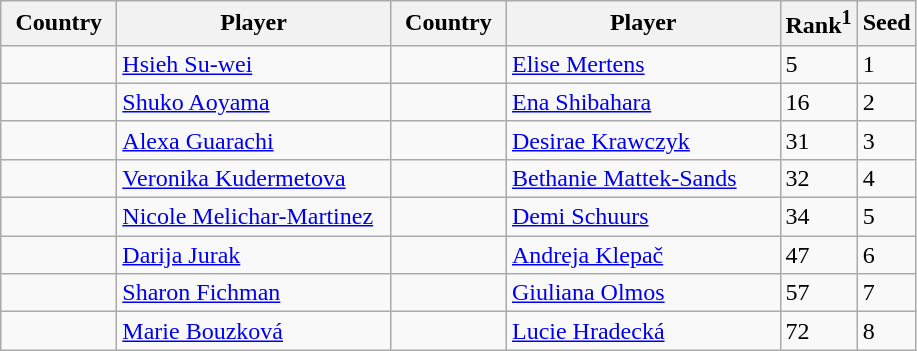<table class="sortable wikitable">
<tr>
<th width="70">Country</th>
<th width="175">Player</th>
<th width="70">Country</th>
<th width="175">Player</th>
<th>Rank<sup>1</sup></th>
<th>Seed</th>
</tr>
<tr>
<td></td>
<td><a href='#'>Hsieh Su-wei</a></td>
<td></td>
<td><a href='#'>Elise Mertens</a></td>
<td>5</td>
<td>1</td>
</tr>
<tr>
<td></td>
<td><a href='#'>Shuko Aoyama</a></td>
<td></td>
<td><a href='#'>Ena Shibahara</a></td>
<td>16</td>
<td>2</td>
</tr>
<tr>
<td></td>
<td><a href='#'>Alexa Guarachi</a></td>
<td></td>
<td><a href='#'>Desirae Krawczyk</a></td>
<td>31</td>
<td>3</td>
</tr>
<tr>
<td></td>
<td><a href='#'>Veronika Kudermetova</a></td>
<td></td>
<td><a href='#'>Bethanie Mattek-Sands</a></td>
<td>32</td>
<td>4</td>
</tr>
<tr>
<td></td>
<td><a href='#'>Nicole Melichar-Martinez</a></td>
<td></td>
<td><a href='#'>Demi Schuurs</a></td>
<td>34</td>
<td>5</td>
</tr>
<tr>
<td></td>
<td><a href='#'>Darija Jurak</a></td>
<td></td>
<td><a href='#'>Andreja Klepač</a></td>
<td>47</td>
<td>6</td>
</tr>
<tr>
<td></td>
<td><a href='#'>Sharon Fichman</a></td>
<td></td>
<td><a href='#'>Giuliana Olmos</a></td>
<td>57</td>
<td>7</td>
</tr>
<tr>
<td></td>
<td><a href='#'>Marie Bouzková</a></td>
<td></td>
<td><a href='#'>Lucie Hradecká</a></td>
<td>72</td>
<td>8</td>
</tr>
</table>
